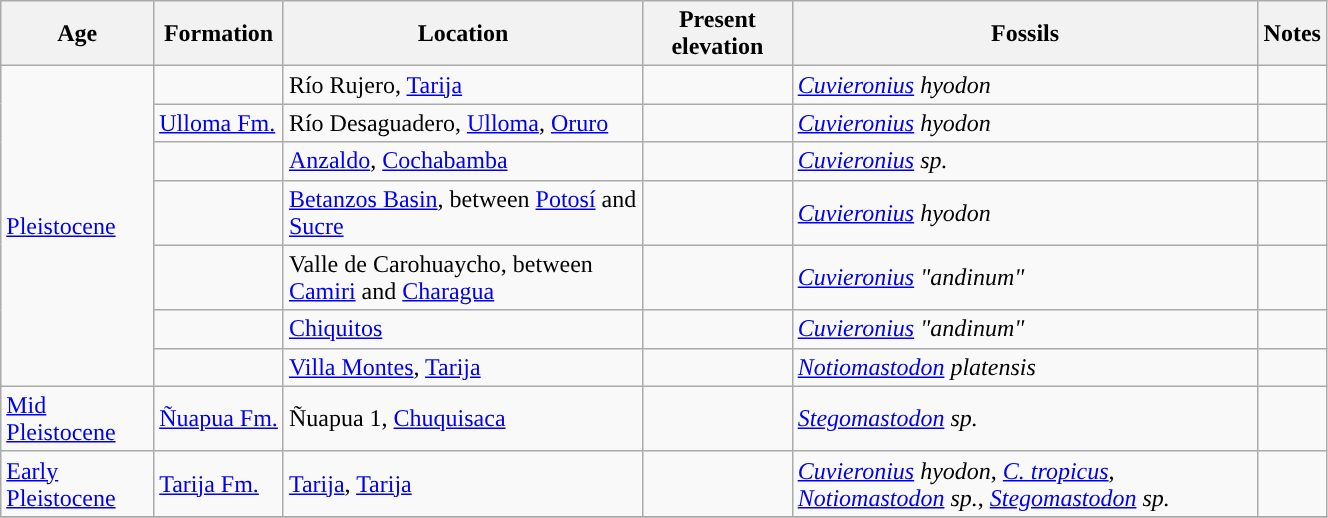<table class="wikitable sortable" style="width: 70%;">
<tr>
<th>Age</th>
<th>Formation</th>
<th>Location</th>
<th>Present elevation</th>
<th>Fossils</th>
<th class="unsortable">Notes</th>
</tr>
<tr>
<td rowspan=7 style="background-color: "><a href='#'>Pleistocene</a></td>
<td></td>
<td>Río Rujero, <a href='#'>Tarija</a></td>
<td></td>
<td><em><a href='#'>Cuvieronius</a> hyodon</em></td>
<td></td>
</tr>
<tr>
<td><a href='#'>Ulloma Fm.</a></td>
<td>Río Desaguadero, <a href='#'>Ulloma</a>, <a href='#'>Oruro</a></td>
<td></td>
<td><em><a href='#'>Cuvieronius</a> hyodon</em></td>
<td></td>
</tr>
<tr>
<td></td>
<td><a href='#'>Anzaldo</a>, <a href='#'>Cochabamba</a></td>
<td></td>
<td><em><a href='#'>Cuvieronius</a> sp.</em></td>
<td></td>
</tr>
<tr>
<td></td>
<td><a href='#'>Betanzos Basin</a>, between <a href='#'>Potosí</a> and <a href='#'>Sucre</a></td>
<td></td>
<td><em><a href='#'>Cuvieronius</a> hyodon</em></td>
<td></td>
</tr>
<tr>
<td></td>
<td>Valle de Carohuaycho, between <a href='#'>Camiri</a> and <a href='#'>Charagua</a></td>
<td></td>
<td><em><a href='#'>Cuvieronius</a> "andinum"</em></td>
<td></td>
</tr>
<tr>
<td></td>
<td><a href='#'>Chiquitos</a></td>
<td></td>
<td><em><a href='#'>Cuvieronius</a> "andinum"</em></td>
<td></td>
</tr>
<tr>
<td></td>
<td><a href='#'>Villa Montes</a>, <a href='#'>Tarija</a></td>
<td></td>
<td><em><a href='#'>Notiomastodon</a> platensis</em></td>
<td></td>
</tr>
<tr>
<td style="background-color: "><a href='#'>Mid Pleistocene</a></td>
<td><a href='#'>Ñuapua Fm.</a></td>
<td>Ñuapua 1, <a href='#'>Chuquisaca</a></td>
<td></td>
<td><em><a href='#'>Stegomastodon</a> sp.</em></td>
<td></td>
</tr>
<tr>
<td style="background-color: "><a href='#'>Early Pleistocene</a></td>
<td><a href='#'>Tarija Fm.</a></td>
<td><a href='#'>Tarija</a>, <a href='#'>Tarija</a></td>
<td></td>
<td><em><a href='#'>Cuvieronius</a> hyodon</em>, <em><a href='#'>C. tropicus</a></em>, <em><a href='#'>Notiomastodon</a> sp.</em>, <em><a href='#'>Stegomastodon</a> sp.</em></td>
<td></td>
</tr>
<tr>
</tr>
</table>
